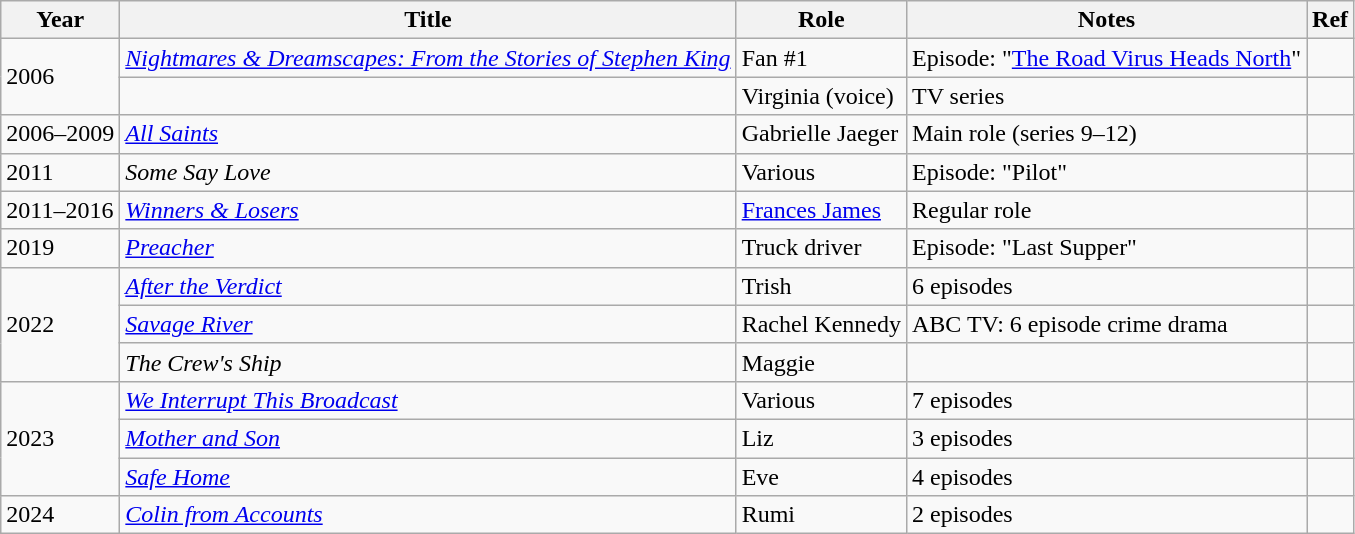<table class="wikitable sortable">
<tr>
<th>Year</th>
<th>Title</th>
<th>Role</th>
<th class="unsortable">Notes</th>
<th>Ref</th>
</tr>
<tr>
<td rowspan="2">2006</td>
<td><em><a href='#'>Nightmares & Dreamscapes: From the Stories of Stephen King</a></em></td>
<td>Fan #1</td>
<td>Episode: "<a href='#'>The Road Virus Heads North</a>"</td>
<td></td>
</tr>
<tr>
<td><em></em></td>
<td>Virginia (voice)</td>
<td>TV series</td>
<td></td>
</tr>
<tr>
<td>2006–2009</td>
<td><em><a href='#'>All Saints</a></em></td>
<td>Gabrielle Jaeger</td>
<td>Main role (series 9–12)</td>
<td></td>
</tr>
<tr>
<td>2011</td>
<td><em>Some Say Love</em></td>
<td>Various</td>
<td>Episode: "Pilot"</td>
<td></td>
</tr>
<tr>
<td>2011–2016</td>
<td><em><a href='#'>Winners & Losers</a></em></td>
<td><a href='#'>Frances James</a></td>
<td>Regular role</td>
<td></td>
</tr>
<tr>
<td>2019</td>
<td><em><a href='#'>Preacher</a></em></td>
<td>Truck driver</td>
<td>Episode: "Last Supper"</td>
<td></td>
</tr>
<tr>
<td rowspan="3">2022</td>
<td><em><a href='#'>After the Verdict</a></em></td>
<td>Trish</td>
<td>6 episodes</td>
<td></td>
</tr>
<tr>
<td><em><a href='#'>Savage River</a></em></td>
<td>Rachel Kennedy</td>
<td>ABC TV:  6 episode crime drama</td>
<td></td>
</tr>
<tr>
<td><em>The Crew's Ship</em></td>
<td>Maggie</td>
<td></td>
<td></td>
</tr>
<tr>
<td rowspan="3">2023</td>
<td><em><a href='#'>We Interrupt This Broadcast</a></em></td>
<td>Various</td>
<td>7 episodes</td>
<td></td>
</tr>
<tr>
<td><em><a href='#'>Mother and Son</a></em></td>
<td>Liz</td>
<td>3 episodes</td>
<td></td>
</tr>
<tr>
<td><em><a href='#'>Safe Home</a></em></td>
<td>Eve</td>
<td>4 episodes</td>
<td></td>
</tr>
<tr>
<td>2024</td>
<td><em><a href='#'>Colin from Accounts</a></em></td>
<td>Rumi</td>
<td>2 episodes</td>
<td></td>
</tr>
</table>
